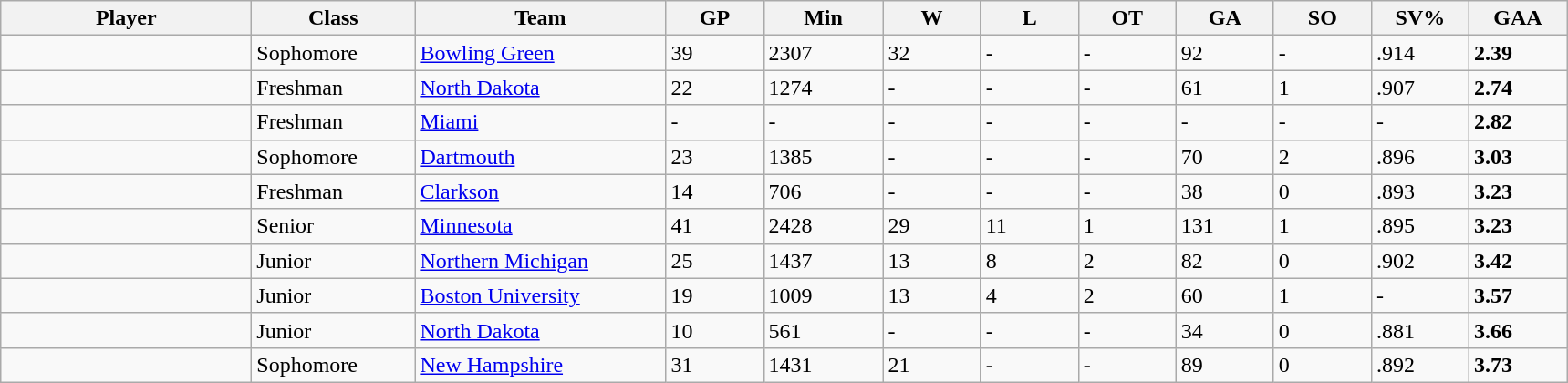<table class="wikitable sortable">
<tr>
<th style="width: 11em;">Player</th>
<th style="width: 7em;">Class</th>
<th style="width: 11em;">Team</th>
<th style="width: 4em;">GP</th>
<th style="width: 5em;">Min</th>
<th style="width: 4em;">W</th>
<th style="width: 4em;">L</th>
<th style="width: 4em;">OT</th>
<th style="width: 4em;">GA</th>
<th style="width: 4em;">SO</th>
<th style="width: 4em;">SV%</th>
<th style="width: 4em;">GAA</th>
</tr>
<tr>
<td></td>
<td>Sophomore</td>
<td><a href='#'>Bowling Green</a></td>
<td>39</td>
<td>2307</td>
<td>32</td>
<td>-</td>
<td>-</td>
<td>92</td>
<td>-</td>
<td>.914</td>
<td><strong>2.39</strong></td>
</tr>
<tr>
<td></td>
<td>Freshman</td>
<td><a href='#'>North Dakota</a></td>
<td>22</td>
<td>1274</td>
<td>-</td>
<td>-</td>
<td>-</td>
<td>61</td>
<td>1</td>
<td>.907</td>
<td><strong>2.74</strong></td>
</tr>
<tr>
<td></td>
<td>Freshman</td>
<td><a href='#'>Miami</a></td>
<td>-</td>
<td>-</td>
<td>-</td>
<td>-</td>
<td>-</td>
<td>-</td>
<td>-</td>
<td>-</td>
<td><strong>2.82</strong></td>
</tr>
<tr>
<td></td>
<td>Sophomore</td>
<td><a href='#'>Dartmouth</a></td>
<td>23</td>
<td>1385</td>
<td>-</td>
<td>-</td>
<td>-</td>
<td>70</td>
<td>2</td>
<td>.896</td>
<td><strong>3.03</strong></td>
</tr>
<tr>
<td></td>
<td>Freshman</td>
<td><a href='#'>Clarkson</a></td>
<td>14</td>
<td>706</td>
<td>-</td>
<td>-</td>
<td>-</td>
<td>38</td>
<td>0</td>
<td>.893</td>
<td><strong>3.23</strong></td>
</tr>
<tr>
<td></td>
<td>Senior</td>
<td><a href='#'>Minnesota</a></td>
<td>41</td>
<td>2428</td>
<td>29</td>
<td>11</td>
<td>1</td>
<td>131</td>
<td>1</td>
<td>.895</td>
<td><strong>3.23</strong></td>
</tr>
<tr>
<td></td>
<td>Junior</td>
<td><a href='#'>Northern Michigan</a></td>
<td>25</td>
<td>1437</td>
<td>13</td>
<td>8</td>
<td>2</td>
<td>82</td>
<td>0</td>
<td>.902</td>
<td><strong>3.42</strong></td>
</tr>
<tr>
<td></td>
<td>Junior</td>
<td><a href='#'>Boston University</a></td>
<td>19</td>
<td>1009</td>
<td>13</td>
<td>4</td>
<td>2</td>
<td>60</td>
<td>1</td>
<td>-</td>
<td><strong>3.57</strong></td>
</tr>
<tr>
<td></td>
<td>Junior</td>
<td><a href='#'>North Dakota</a></td>
<td>10</td>
<td>561</td>
<td>-</td>
<td>-</td>
<td>-</td>
<td>34</td>
<td>0</td>
<td>.881</td>
<td><strong>3.66</strong></td>
</tr>
<tr>
<td></td>
<td>Sophomore</td>
<td><a href='#'>New Hampshire</a></td>
<td>31</td>
<td>1431</td>
<td>21</td>
<td>-</td>
<td>-</td>
<td>89</td>
<td>0</td>
<td>.892</td>
<td><strong>3.73</strong></td>
</tr>
</table>
